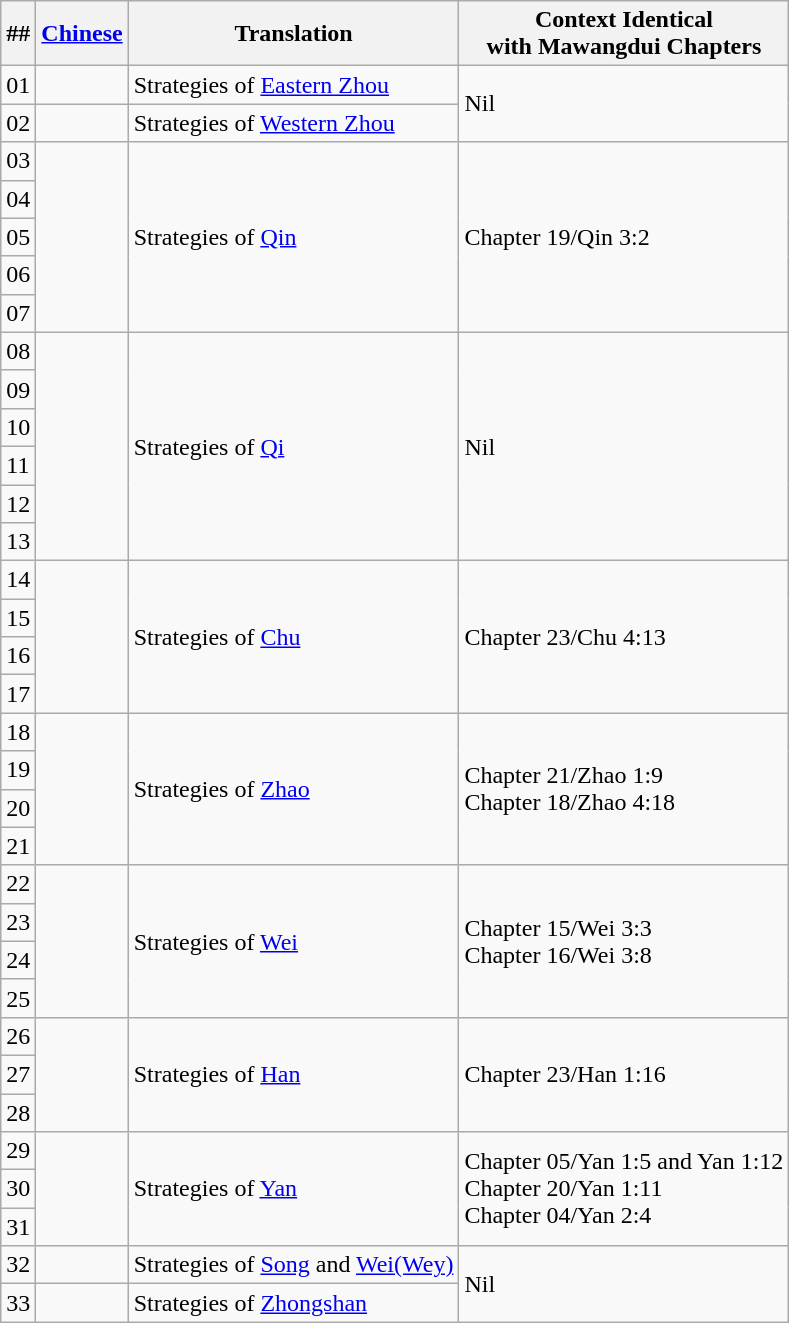<table class="wikitable" style="border-collapse: collapse">
<tr>
<th>##</th>
<th><a href='#'>Chinese</a></th>
<th>Translation</th>
<th>Context Identical<br>with Mawangdui Chapters</th>
</tr>
<tr>
<td>01</td>
<td align="left"></td>
<td align="left">Strategies of <a href='#'>Eastern Zhou</a></td>
<td rowspan="2">Nil</td>
</tr>
<tr>
<td>02</td>
<td align="left"></td>
<td align="left">Strategies of <a href='#'>Western Zhou</a></td>
</tr>
<tr>
<td>03</td>
<td rowspan="5" align="left"></td>
<td rowspan="5" align="left">Strategies of <a href='#'>Qin</a></td>
<td rowspan="5">Chapter 19/Qin 3:2</td>
</tr>
<tr>
<td>04</td>
</tr>
<tr>
<td>05</td>
</tr>
<tr>
<td>06</td>
</tr>
<tr>
<td>07</td>
</tr>
<tr>
<td>08</td>
<td rowspan="6" align="left"></td>
<td rowspan="6" align="left">Strategies of <a href='#'>Qi</a></td>
<td rowspan="6">Nil</td>
</tr>
<tr>
<td>09</td>
</tr>
<tr>
<td>10</td>
</tr>
<tr>
<td>11</td>
</tr>
<tr>
<td>12</td>
</tr>
<tr>
<td>13</td>
</tr>
<tr>
<td>14</td>
<td rowspan="4" align="left"></td>
<td rowspan="4" align="left">Strategies of <a href='#'>Chu</a></td>
<td rowspan="4">Chapter 23/Chu 4:13</td>
</tr>
<tr>
<td>15</td>
</tr>
<tr>
<td>16</td>
</tr>
<tr>
<td>17</td>
</tr>
<tr>
<td>18</td>
<td rowspan="4" align="left"></td>
<td rowspan="4" align="left">Strategies of <a href='#'>Zhao</a></td>
<td rowspan="4">Chapter 21/Zhao 1:9<br>Chapter 18/Zhao 4:18</td>
</tr>
<tr>
<td>19</td>
</tr>
<tr>
<td>20</td>
</tr>
<tr>
<td>21</td>
</tr>
<tr>
<td>22</td>
<td rowspan="4" align="left"></td>
<td rowspan="4" align="left">Strategies of <a href='#'>Wei</a></td>
<td rowspan="4">Chapter 15/Wei 3:3<br>Chapter 16/Wei 3:8</td>
</tr>
<tr>
<td>23</td>
</tr>
<tr>
<td>24</td>
</tr>
<tr>
<td>25</td>
</tr>
<tr>
<td>26</td>
<td rowspan="3" align="left"></td>
<td rowspan="3" align="left">Strategies of <a href='#'>Han</a></td>
<td rowspan="3">Chapter 23/Han 1:16</td>
</tr>
<tr>
<td>27</td>
</tr>
<tr>
<td>28</td>
</tr>
<tr>
<td>29</td>
<td rowspan="3" align="left"></td>
<td rowspan="3" align="left">Strategies of <a href='#'>Yan</a></td>
<td rowspan="3">Chapter 05/Yan 1:5 and Yan 1:12<br>Chapter 20/Yan 1:11<br>Chapter 04/Yan 2:4</td>
</tr>
<tr>
<td>30</td>
</tr>
<tr>
<td>31</td>
</tr>
<tr>
<td>32</td>
<td align="left"></td>
<td align="left">Strategies of <a href='#'>Song</a> and <a href='#'>Wei(Wey)</a></td>
<td rowspan="2">Nil</td>
</tr>
<tr>
<td>33</td>
<td align="left"></td>
<td align="left">Strategies of <a href='#'>Zhongshan</a></td>
</tr>
</table>
